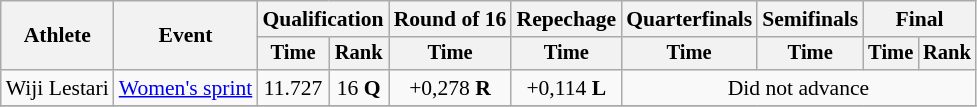<table class="wikitable" style="font-size:90%;text-align:center">
<tr>
<th rowspan="2">Athlete</th>
<th rowspan="2">Event</th>
<th colspan="2">Qualification</th>
<th>Round of 16</th>
<th>Repechage</th>
<th>Quarterfinals</th>
<th>Semifinals</th>
<th colspan="2">Final</th>
</tr>
<tr style="font-size:95%">
<th>Time</th>
<th>Rank</th>
<th>Time</th>
<th>Time</th>
<th>Time</th>
<th>Time</th>
<th>Time</th>
<th>Rank</th>
</tr>
<tr>
<td align="left">Wiji Lestari</td>
<td align="left"><a href='#'>Women's sprint</a></td>
<td>11.727</td>
<td>16 <strong>Q</strong></td>
<td>+0,278 <strong>R</strong></td>
<td>+0,114 <strong>L</strong></td>
<td colspan="4">Did not advance</td>
</tr>
<tr>
</tr>
</table>
